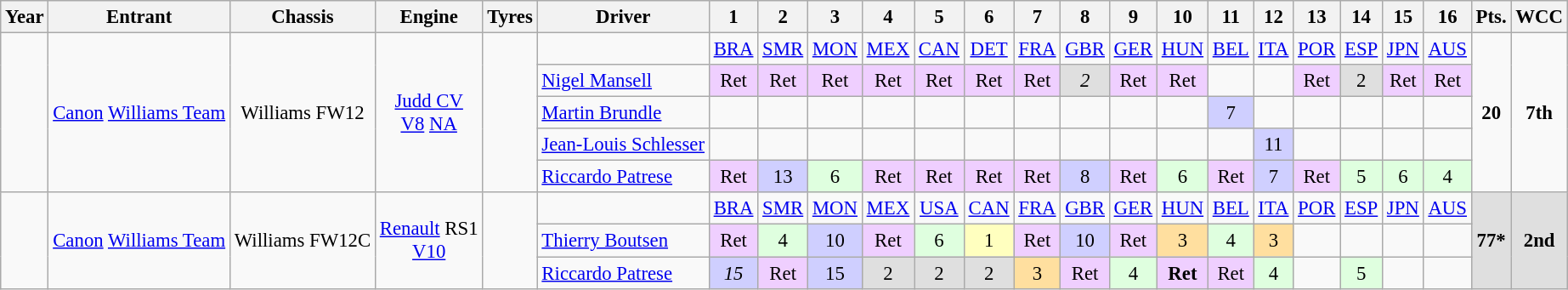<table class="wikitable" style="text-align:center; font-size:95%">
<tr>
<th>Year</th>
<th>Entrant</th>
<th>Chassis</th>
<th>Engine</th>
<th>Tyres</th>
<th>Driver</th>
<th>1</th>
<th>2</th>
<th>3</th>
<th>4</th>
<th>5</th>
<th>6</th>
<th>7</th>
<th>8</th>
<th>9</th>
<th>10</th>
<th>11</th>
<th>12</th>
<th>13</th>
<th>14</th>
<th>15</th>
<th>16</th>
<th>Pts.</th>
<th>WCC</th>
</tr>
<tr>
<td rowspan="5"></td>
<td rowspan="5"><a href='#'>Canon</a> <a href='#'>Williams Team</a></td>
<td rowspan="5">Williams FW12</td>
<td rowspan="5"><a href='#'>Judd CV</a><br><a href='#'>V8</a> <a href='#'>NA</a></td>
<td rowspan="5"></td>
<td></td>
<td><a href='#'>BRA</a></td>
<td><a href='#'>SMR</a></td>
<td><a href='#'>MON</a></td>
<td><a href='#'>MEX</a></td>
<td><a href='#'>CAN</a></td>
<td><a href='#'>DET</a></td>
<td><a href='#'>FRA</a></td>
<td><a href='#'>GBR</a></td>
<td><a href='#'>GER</a></td>
<td><a href='#'>HUN</a></td>
<td><a href='#'>BEL</a></td>
<td><a href='#'>ITA</a></td>
<td><a href='#'>POR</a></td>
<td><a href='#'>ESP</a></td>
<td><a href='#'>JPN</a></td>
<td><a href='#'>AUS</a></td>
<td rowspan="5"><strong>20</strong></td>
<td rowspan="5"><strong>7th</strong></td>
</tr>
<tr>
<td align="left"><a href='#'>Nigel Mansell</a></td>
<td style="background:#efcfff;">Ret</td>
<td style="background:#efcfff;">Ret</td>
<td style="background:#efcfff;">Ret</td>
<td style="background:#efcfff;">Ret</td>
<td style="background:#efcfff;">Ret</td>
<td style="background:#efcfff;">Ret</td>
<td style="background:#efcfff;">Ret</td>
<td style="background:#dfdfdf;"><em>2</em></td>
<td style="background:#efcfff;">Ret</td>
<td style="background:#efcfff;">Ret</td>
<td></td>
<td></td>
<td style="background:#efcfff;">Ret</td>
<td style="background:#dfdfdf;">2</td>
<td style="background:#efcfff;">Ret</td>
<td style="background:#efcfff;">Ret</td>
</tr>
<tr>
<td align="left"><a href='#'>Martin Brundle</a></td>
<td></td>
<td></td>
<td></td>
<td></td>
<td></td>
<td></td>
<td></td>
<td></td>
<td></td>
<td></td>
<td style="background:#cfcfff;">7</td>
<td></td>
<td></td>
<td></td>
<td></td>
<td></td>
</tr>
<tr>
<td align="left"><a href='#'>Jean-Louis Schlesser</a></td>
<td></td>
<td></td>
<td></td>
<td></td>
<td></td>
<td></td>
<td></td>
<td></td>
<td></td>
<td></td>
<td></td>
<td style="background:#cfcfff;">11</td>
<td></td>
<td></td>
<td></td>
<td></td>
</tr>
<tr>
<td align="left"><a href='#'>Riccardo Patrese</a></td>
<td style="background:#efcfff;">Ret</td>
<td style="background:#cfcfff;">13</td>
<td style="background:#dfffdf;">6</td>
<td style="background:#efcfff;">Ret</td>
<td style="background:#efcfff;">Ret</td>
<td style="background:#efcfff;">Ret</td>
<td style="background:#efcfff;">Ret</td>
<td style="background:#cfcfff;">8</td>
<td style="background:#efcfff;">Ret</td>
<td style="background:#dfffdf;">6</td>
<td style="background:#efcfff;">Ret</td>
<td style="background:#cfcfff;">7</td>
<td style="background:#efcfff;">Ret</td>
<td style="background:#dfffdf;">5</td>
<td style="background:#dfffdf;">6</td>
<td style="background:#dfffdf;">4</td>
</tr>
<tr>
<td rowspan="3"></td>
<td rowspan="3"><a href='#'>Canon</a> <a href='#'>Williams Team</a></td>
<td rowspan="3">Williams FW12C</td>
<td rowspan="3"><a href='#'>Renault</a> RS1<br><a href='#'>V10</a></td>
<td rowspan="3"></td>
<td></td>
<td><a href='#'>BRA</a></td>
<td><a href='#'>SMR</a></td>
<td><a href='#'>MON</a></td>
<td><a href='#'>MEX</a></td>
<td><a href='#'>USA</a></td>
<td><a href='#'>CAN</a></td>
<td><a href='#'>FRA</a></td>
<td><a href='#'>GBR</a></td>
<td><a href='#'>GER</a></td>
<td><a href='#'>HUN</a></td>
<td><a href='#'>BEL</a></td>
<td><a href='#'>ITA</a></td>
<td><a href='#'>POR</a></td>
<td><a href='#'>ESP</a></td>
<td><a href='#'>JPN</a></td>
<td><a href='#'>AUS</a></td>
<td rowspan="3" style="background:#dfdfdf;"><strong>77*</strong></td>
<td rowspan="3" style="background:#dfdfdf;"><strong>2nd</strong></td>
</tr>
<tr>
<td align="left"><a href='#'>Thierry Boutsen</a></td>
<td style="background:#efcfff;">Ret</td>
<td style="background:#dfffdf;">4</td>
<td style="background:#cfcfff;">10</td>
<td style="background:#efcfff;">Ret</td>
<td style="background:#dfffdf;">6</td>
<td style="background:#ffffbf;">1</td>
<td style="background:#efcfff;">Ret</td>
<td style="background:#cfcfff;">10</td>
<td style="background:#efcfff;">Ret</td>
<td style="background:#ffdf9f;">3</td>
<td style="background:#dfffdf;">4</td>
<td style="background:#ffdf9f;">3</td>
<td></td>
<td></td>
<td></td>
<td></td>
</tr>
<tr>
<td align="left"><a href='#'>Riccardo Patrese</a></td>
<td style="background:#cfcfff;"><em>15</em></td>
<td style="background:#efcfff;">Ret</td>
<td style="background:#cfcfff;">15</td>
<td style="background:#dfdfdf;">2</td>
<td style="background:#dfdfdf;">2</td>
<td style="background:#dfdfdf;">2</td>
<td style="background:#ffdf9f;">3</td>
<td style="background:#efcfff;">Ret</td>
<td style="background:#dfffdf;">4</td>
<td style="background:#efcfff;"><strong>Ret</strong></td>
<td style="background:#efcfff;">Ret</td>
<td style="background:#dfffdf;">4</td>
<td></td>
<td style="background:#dfffdf;">5</td>
<td></td>
<td></td>
</tr>
</table>
